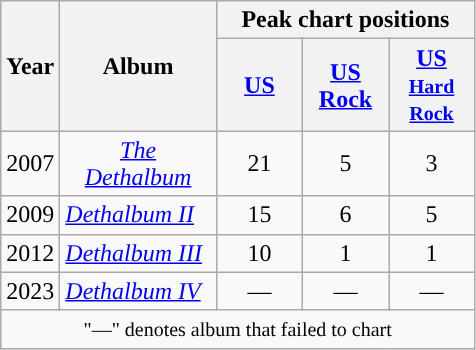<table class="wikitable" style="text-align:center;">
<tr>
<th rowspan="2">Year</th>
<th rowspan="2">Album</th>
<th colspan="3">Peak chart positions</th>
</tr>
<tr>
<th style="width:50px;"><a href='#'>US</a></th>
<th style="width:50px;"><a href='#'>US<br>Rock</a></th>
<th style="width:50px;"><a href='#'>US<br><small>Hard Rock</small></a></th>
</tr>
<tr>
<td>2007</td>
<td style="width:97px;"><em><a href='#'>The Dethalbum</a></em></td>
<td>21</td>
<td>5</td>
<td>3</td>
</tr>
<tr>
<td>2009</td>
<td style="text-align:left;"><em><a href='#'>Dethalbum II</a></em></td>
<td>15</td>
<td>6</td>
<td>5</td>
</tr>
<tr>
<td>2012</td>
<td style="text-align:left;"><em><a href='#'>Dethalbum III</a></em></td>
<td>10</td>
<td>1</td>
<td>1</td>
</tr>
<tr>
<td>2023</td>
<td style="text-align:left;"><em><a href='#'>Dethalbum IV</a></em></td>
<td>—</td>
<td>—</td>
<td>—</td>
</tr>
<tr>
<td style="text-align:center;" colspan="5"><small>"—" denotes album that failed to chart</small></td>
</tr>
</table>
